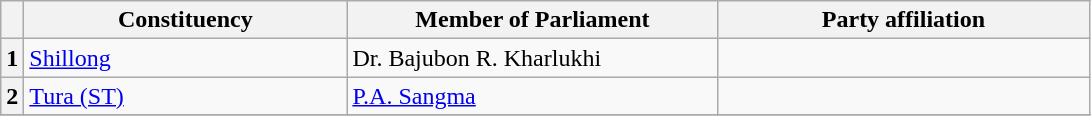<table class="wikitable sortable">
<tr style="text-align:center;">
<th></th>
<th style="width:13em">Constituency</th>
<th style="width:15em">Member of Parliament</th>
<th colspan="2" style="width:15em">Party affiliation</th>
</tr>
<tr>
<th>1</th>
<td><a href='#'>Shillong</a></td>
<td>Dr. Bajubon R. Kharlukhi</td>
<td></td>
</tr>
<tr>
<th>2</th>
<td><a href='#'>Tura (ST)</a></td>
<td><a href='#'>P.A. Sangma</a></td>
<td></td>
</tr>
<tr>
</tr>
</table>
